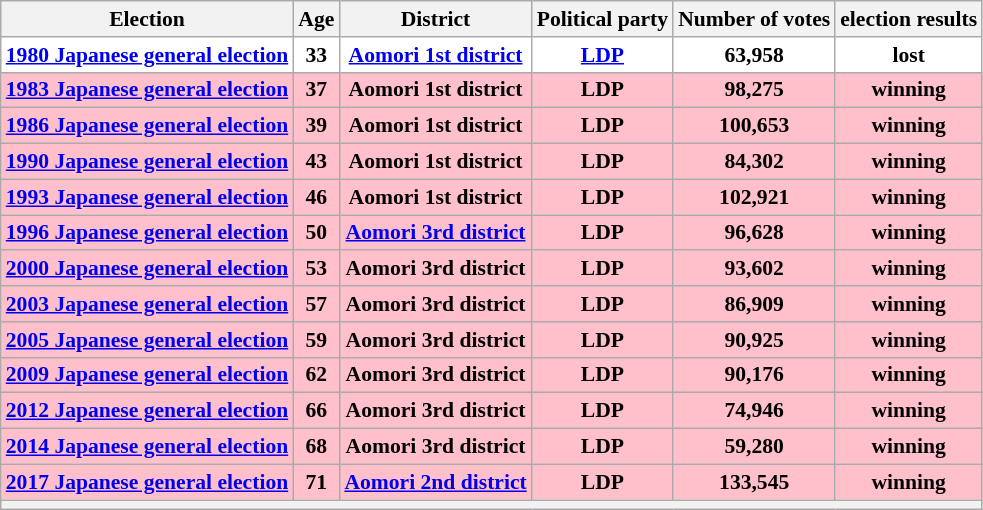<table class="wikitable" style="text-align:center; font-size:90%">
<tr>
<th>Election</th>
<th>Age</th>
<th>District</th>
<th>Political party</th>
<th>Number of votes</th>
<th>election results</th>
</tr>
<tr>
<td style="background:white;"><strong><a href='#'>1980 Japanese general election</a></strong></td>
<td style="background:white;"><strong>33</strong></td>
<td style="background:white;"><a href='#'><strong>Aomori 1st district</strong></a></td>
<td style="background:white;"><strong><a href='#'>LDP</a></strong></td>
<td style="background:white;"><strong>63,958</strong></td>
<td style="background:white;"><strong>lost</strong></td>
</tr>
<tr>
<td style="background:Pink;"><strong><a href='#'>1983 Japanese general election</a></strong></td>
<td style="background:Pink;"><strong>37</strong></td>
<td style="background:Pink;"><strong>Aomori 1st district</strong></td>
<td style="background:Pink;"><strong>LDP</strong></td>
<td style="background:Pink;"><strong>98,275</strong></td>
<td style="background:Pink;"><strong>winning</strong></td>
</tr>
<tr>
<td style="background:Pink;"><strong><a href='#'>1986 Japanese general election</a></strong></td>
<td style="background:Pink;"><strong>39</strong></td>
<td style="background:Pink;"><strong>Aomori 1st district</strong></td>
<td style="background:Pink;"><strong>LDP</strong></td>
<td style="background:Pink;"><strong>100,653</strong></td>
<td style="background:Pink;"><strong>winning</strong></td>
</tr>
<tr>
<td style="background:Pink;"><strong><a href='#'>1990 Japanese general election</a></strong></td>
<td style="background:Pink;"><strong>43</strong></td>
<td style="background:Pink;"><strong>Aomori 1st district</strong></td>
<td style="background:Pink;"><strong>LDP</strong></td>
<td style="background:Pink;"><strong>84,302</strong></td>
<td style="background:Pink;"><strong>winning</strong></td>
</tr>
<tr>
<td style="background:Pink;"><strong><a href='#'>1993 Japanese general election</a></strong></td>
<td style="background:Pink;"><strong>46</strong></td>
<td style="background:Pink;"><strong>Aomori 1st district</strong></td>
<td style="background:Pink;"><strong>LDP</strong></td>
<td style="background:Pink;"><strong>102,921</strong></td>
<td style="background:Pink;"><strong>winning</strong></td>
</tr>
<tr>
<td style="background:Pink;"><strong><a href='#'>1996 Japanese general election</a></strong></td>
<td style="background:Pink;"><strong>50</strong></td>
<td style="background:Pink;"><strong><a href='#'>Aomori 3rd district</a></strong></td>
<td style="background:Pink;"><strong>LDP</strong></td>
<td style="background:Pink;"><strong>96,628</strong></td>
<td style="background:Pink;"><strong>winning</strong></td>
</tr>
<tr>
<td style="background:Pink;"><strong><a href='#'>2000 Japanese general election</a></strong></td>
<td style="background:Pink;"><strong>53</strong></td>
<td style="background:Pink;"><strong>Aomori 3rd district</strong></td>
<td style="background:Pink;"><strong>LDP</strong></td>
<td style="background:Pink;"><strong>93,602</strong></td>
<td style="background:Pink;"><strong>winning</strong></td>
</tr>
<tr>
<td style="background:Pink;"><strong><a href='#'>2003 Japanese general election</a></strong></td>
<td style="background:Pink;"><strong>57</strong></td>
<td style="background:Pink;"><strong>Aomori 3rd district</strong></td>
<td style="background:Pink;"><strong>LDP</strong></td>
<td style="background:Pink;"><strong>86,909</strong></td>
<td style="background:Pink;"><strong>winning</strong></td>
</tr>
<tr>
<td style="background:Pink;"><strong><a href='#'>2005 Japanese general election</a></strong></td>
<td style="background:Pink;"><strong>59</strong></td>
<td style="background:Pink;"><strong>Aomori 3rd district</strong></td>
<td style="background:Pink;"><strong>LDP</strong></td>
<td style="background:Pink;"><strong>90,925</strong></td>
<td style="background:Pink;"><strong>winning</strong></td>
</tr>
<tr>
<td style="background:Pink;"><strong><a href='#'>2009 Japanese general election</a></strong></td>
<td style="background:Pink;"><strong>62</strong></td>
<td style="background:Pink;"><strong>Aomori 3rd district</strong></td>
<td style="background:Pink;"><strong>LDP</strong></td>
<td style="background:Pink;"><strong>90,176</strong></td>
<td style="background:Pink;"><strong>winning</strong></td>
</tr>
<tr>
<td style="background:Pink;"><strong><a href='#'>2012 Japanese general election</a></strong></td>
<td style="background:Pink;"><strong>66</strong></td>
<td style="background:Pink;"><strong>Aomori 3rd district</strong></td>
<td style="background:Pink;"><strong>LDP</strong></td>
<td style="background:Pink;"><strong>74,946</strong></td>
<td style="background:Pink;"><strong>winning</strong></td>
</tr>
<tr>
<td style="background:Pink;"><strong><a href='#'>2014 Japanese general election</a></strong></td>
<td style="background:Pink;"><strong>68</strong></td>
<td style="background:Pink;"><strong>Aomori 3rd district</strong></td>
<td style="background:Pink;"><strong>LDP</strong></td>
<td style="background:Pink;"><strong>59,280</strong></td>
<td style="background:Pink;"><strong>winning</strong></td>
</tr>
<tr>
<td style="background:Pink;"><strong><a href='#'>2017 Japanese general election</a></strong></td>
<td style="background:Pink;"><strong>71</strong></td>
<td style="background:Pink;"><strong><a href='#'>Aomori 2nd district</a></strong></td>
<td style="background:Pink;"><strong>LDP</strong></td>
<td style="background:Pink;"><strong>133,545</strong></td>
<td style="background:Pink;"><strong>winning</strong></td>
</tr>
<tr>
<th colspan="6"></th>
</tr>
</table>
